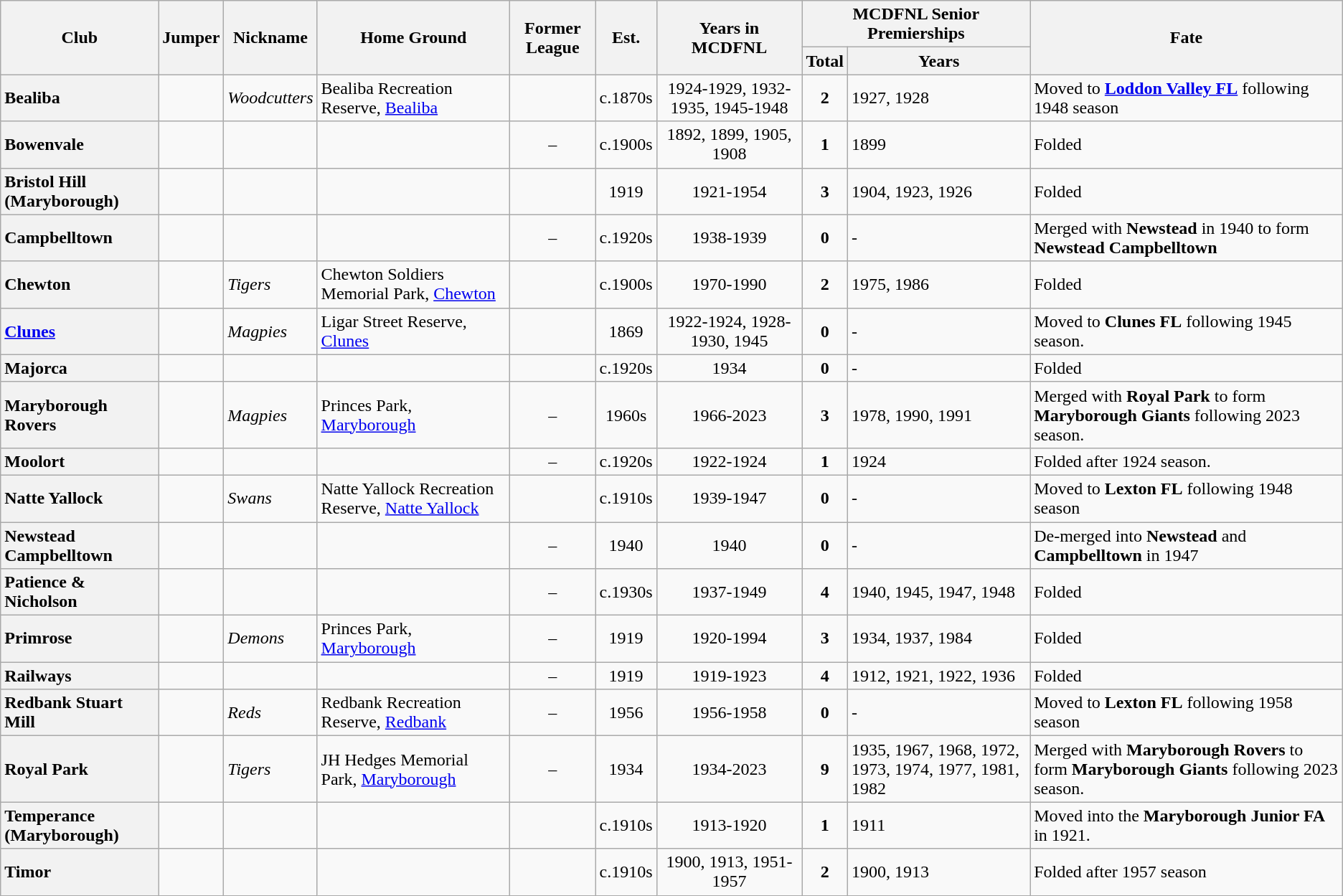<table class="wikitable sortable">
<tr>
<th rowspan="2">Club</th>
<th rowspan="2">Jumper</th>
<th rowspan="2">Nickname</th>
<th rowspan="2">Home Ground</th>
<th rowspan="2">Former League</th>
<th rowspan="2">Est.</th>
<th rowspan="2">Years in MCDFNL</th>
<th colspan="2">MCDFNL Senior Premierships</th>
<th rowspan="2">Fate</th>
</tr>
<tr>
<th>Total</th>
<th>Years</th>
</tr>
<tr>
<th style="text-align:left">Bealiba</th>
<td></td>
<td><em>Woodcutters</em></td>
<td>Bealiba Recreation Reserve, <a href='#'>Bealiba</a></td>
<td align="center"></td>
<td align="center">c.1870s</td>
<td align="center">1924-1929, 1932-1935, 1945-1948</td>
<td align="center"><strong>2</strong></td>
<td>1927, 1928</td>
<td>Moved to <a href='#'><strong>Loddon Valley FL</strong></a> following 1948 season</td>
</tr>
<tr>
<th style="text-align:left">Bowenvale</th>
<td></td>
<td></td>
<td></td>
<td align="center">–</td>
<td align="center">c.1900s</td>
<td align="center">1892, 1899, 1905, 1908</td>
<td align="center"><strong>1</strong></td>
<td>1899</td>
<td>Folded</td>
</tr>
<tr>
<th style="text-align:left">Bristol Hill (Maryborough)</th>
<td></td>
<td></td>
<td></td>
<td align="center"></td>
<td align="center">1919</td>
<td align="center">1921-1954</td>
<td align="center"><strong>3</strong></td>
<td>1904, 1923, 1926</td>
<td>Folded</td>
</tr>
<tr>
<th style="text-align:left">Campbelltown</th>
<td></td>
<td></td>
<td></td>
<td align="center">–</td>
<td align="center">c.1920s</td>
<td align="center">1938-1939</td>
<td align="center"><strong>0</strong></td>
<td>-</td>
<td>Merged with <strong>Newstead</strong> in 1940 to form <strong>Newstead Campbelltown</strong></td>
</tr>
<tr>
<th style="text-align:left">Chewton</th>
<td></td>
<td><em>Tigers</em></td>
<td>Chewton Soldiers Memorial Park, <a href='#'>Chewton</a></td>
<td align="center"></td>
<td align="center">c.1900s</td>
<td align="center">1970-1990</td>
<td align="center"><strong>2</strong></td>
<td>1975, 1986</td>
<td>Folded</td>
</tr>
<tr>
<th style="text-align:left"><a href='#'>Clunes</a></th>
<td></td>
<td><em>Magpies</em></td>
<td>Ligar Street Reserve, <a href='#'>Clunes</a></td>
<td align="center"></td>
<td align="center">1869</td>
<td align="center">1922-1924, 1928-1930, 1945</td>
<td align="center"><strong>0</strong></td>
<td>-</td>
<td>Moved to <strong>Clunes FL</strong> following 1945 season.</td>
</tr>
<tr>
<th style="text-align:left">Majorca</th>
<td></td>
<td></td>
<td></td>
<td align="center"></td>
<td align="center">c.1920s</td>
<td align="center">1934</td>
<td align="center"><strong>0</strong></td>
<td>-</td>
<td>Folded</td>
</tr>
<tr>
<th style="text-align:left">Maryborough Rovers</th>
<td></td>
<td><em>Magpies</em></td>
<td>Princes Park, <a href='#'>Maryborough</a></td>
<td align="center">–</td>
<td align="center">1960s</td>
<td align="center">1966-2023</td>
<td align="center"><strong>3</strong></td>
<td>1978, 1990, 1991</td>
<td>Merged with <strong>Royal Park</strong> to form <strong>Maryborough Giants</strong> following 2023 season.</td>
</tr>
<tr>
<th style="text-align:left">Moolort</th>
<td></td>
<td></td>
<td></td>
<td align="center">–</td>
<td align="center">c.1920s</td>
<td align="center">1922-1924</td>
<td align="center"><strong>1</strong></td>
<td>1924</td>
<td>Folded after 1924 season.</td>
</tr>
<tr>
<th style="text-align:left">Natte Yallock</th>
<td></td>
<td><em>Swans</em></td>
<td>Natte Yallock Recreation Reserve, <a href='#'>Natte Yallock</a></td>
<td align="center"></td>
<td align="center">c.1910s</td>
<td align="center">1939-1947</td>
<td align="center"><strong>0</strong></td>
<td>-</td>
<td>Moved to <strong>Lexton FL</strong> following 1948 season</td>
</tr>
<tr>
<th style="text-align:left">Newstead Campbelltown</th>
<td></td>
<td></td>
<td></td>
<td align="center">–</td>
<td align="center">1940</td>
<td align="center">1940</td>
<td align="center"><strong>0</strong></td>
<td>-</td>
<td>De-merged into <strong>Newstead</strong> and <strong>Campbelltown</strong> in 1947</td>
</tr>
<tr>
<th style="text-align:left">Patience & Nicholson</th>
<td></td>
<td></td>
<td></td>
<td align="center">–</td>
<td align="center">c.1930s</td>
<td align="center">1937-1949</td>
<td align="center"><strong>4</strong></td>
<td>1940, 1945, 1947, 1948</td>
<td>Folded</td>
</tr>
<tr>
<th style="text-align:left">Primrose</th>
<td></td>
<td><em>Demons</em></td>
<td>Princes Park, <a href='#'>Maryborough</a></td>
<td align="center">–</td>
<td align="center">1919</td>
<td align="center">1920-1994</td>
<td align="center"><strong>3</strong></td>
<td>1934, 1937, 1984</td>
<td>Folded</td>
</tr>
<tr>
<th style="text-align:left">Railways</th>
<td></td>
<td></td>
<td></td>
<td align="center">–</td>
<td align="center">1919</td>
<td align="center">1919-1923</td>
<td align="center"><strong>4</strong></td>
<td>1912, 1921, 1922, 1936</td>
<td>Folded</td>
</tr>
<tr>
<th style="text-align:left">Redbank Stuart Mill</th>
<td></td>
<td><em>Reds</em></td>
<td>Redbank Recreation Reserve, <a href='#'>Redbank</a></td>
<td align="center">–</td>
<td align="center">1956</td>
<td align="center">1956-1958</td>
<td align="center"><strong>0</strong></td>
<td>-</td>
<td>Moved to <strong>Lexton FL</strong> following 1958 season</td>
</tr>
<tr>
<th style="text-align:left">Royal Park</th>
<td></td>
<td><em>Tigers</em></td>
<td>JH Hedges Memorial Park, <a href='#'>Maryborough</a></td>
<td align="center">–</td>
<td align="center">1934</td>
<td align="center">1934-2023</td>
<td align="center"><strong>9</strong></td>
<td>1935, 1967, 1968, 1972, 1973, 1974, 1977, 1981, 1982</td>
<td>Merged with <strong>Maryborough Rovers</strong> to form <strong>Maryborough Giants</strong> following 2023 season.</td>
</tr>
<tr>
<th style="text-align:left">Temperance (Maryborough)</th>
<td></td>
<td></td>
<td></td>
<td align="center"></td>
<td align="center">c.1910s</td>
<td align="center">1913-1920</td>
<td align="center"><strong>1</strong></td>
<td>1911</td>
<td>Moved into the <strong>Maryborough Junior FA</strong> in 1921.</td>
</tr>
<tr>
<th style="text-align:left">Timor</th>
<td></td>
<td></td>
<td></td>
<td align="center"></td>
<td align="center">c.1910s</td>
<td align="center">1900, 1913, 1951-1957</td>
<td align="center"><strong>2</strong></td>
<td>1900, 1913</td>
<td>Folded after 1957 season</td>
</tr>
</table>
